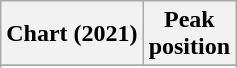<table class="wikitable sortable plainrowheaders" style="text-align:center">
<tr>
<th scope="col">Chart (2021)</th>
<th scope="col">Peak<br>position</th>
</tr>
<tr>
</tr>
<tr>
</tr>
</table>
